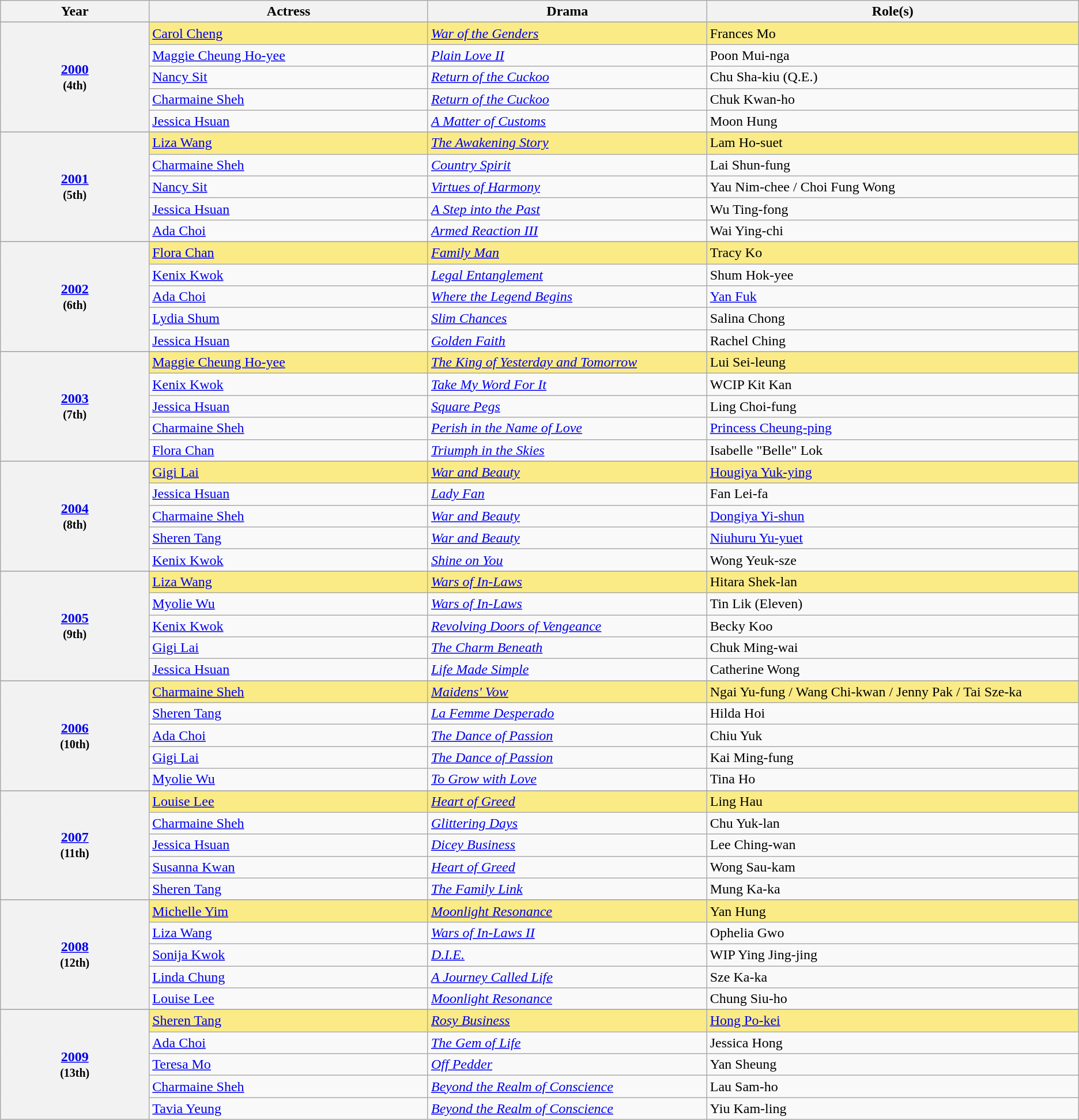<table class="wikitable">
<tr>
<th width="8%">Year</th>
<th width="15%">Actress</th>
<th width="15%">Drama</th>
<th width="20%">Role(s)</th>
</tr>
<tr>
</tr>
<tr>
<th scope="row" rowspan=6 style="text-align:center"><strong><a href='#'>2000</a></strong><br><small>(4th)</small></th>
</tr>
<tr style="background:#FAEB86">
<td><a href='#'>Carol Cheng</a> </td>
<td><em><a href='#'>War of the Genders</a></em></td>
<td>Frances Mo</td>
</tr>
<tr>
<td><a href='#'>Maggie Cheung Ho-yee</a></td>
<td><em><a href='#'>Plain Love II</a></em></td>
<td>Poon Mui-nga</td>
</tr>
<tr>
<td><a href='#'>Nancy Sit</a></td>
<td><em><a href='#'>Return of the Cuckoo</a></em></td>
<td>Chu Sha-kiu (Q.E.)</td>
</tr>
<tr>
<td><a href='#'>Charmaine Sheh</a></td>
<td><em><a href='#'>Return of the Cuckoo</a></em></td>
<td>Chuk Kwan-ho</td>
</tr>
<tr>
<td><a href='#'>Jessica Hsuan</a></td>
<td><em><a href='#'>A Matter of Customs</a></em></td>
<td>Moon Hung</td>
</tr>
<tr>
</tr>
<tr>
<th scope="row" rowspan=6 style="text-align:center"><strong><a href='#'>2001</a></strong><br><small>(5th)</small></th>
</tr>
<tr style="background:#FAEB86">
<td><a href='#'>Liza Wang</a> </td>
<td><em><a href='#'>The Awakening Story</a></em></td>
<td>Lam Ho-suet</td>
</tr>
<tr>
<td><a href='#'>Charmaine Sheh</a></td>
<td><em><a href='#'>Country Spirit</a></em></td>
<td>Lai Shun-fung</td>
</tr>
<tr>
<td><a href='#'>Nancy Sit</a></td>
<td><em><a href='#'>Virtues of Harmony</a></em></td>
<td>Yau Nim-chee / Choi Fung Wong</td>
</tr>
<tr>
<td><a href='#'>Jessica Hsuan</a></td>
<td><em><a href='#'>A Step into the Past</a></em></td>
<td>Wu Ting-fong</td>
</tr>
<tr>
<td><a href='#'>Ada Choi</a></td>
<td><em><a href='#'>Armed Reaction III</a></em></td>
<td>Wai Ying-chi</td>
</tr>
<tr>
</tr>
<tr>
<th scope="row" rowspan=6 style="text-align:center"><strong><a href='#'>2002</a></strong><br><small>(6th)</small></th>
</tr>
<tr style="background:#FAEB86">
<td><a href='#'>Flora Chan</a> </td>
<td><em><a href='#'>Family Man</a></em></td>
<td>Tracy Ko</td>
</tr>
<tr>
<td><a href='#'>Kenix Kwok</a></td>
<td><em><a href='#'>Legal Entanglement</a></em></td>
<td>Shum Hok-yee</td>
</tr>
<tr>
<td><a href='#'>Ada Choi</a></td>
<td><em><a href='#'>Where the Legend Begins</a></em></td>
<td><a href='#'>Yan Fuk</a></td>
</tr>
<tr>
<td><a href='#'>Lydia Shum</a></td>
<td><em><a href='#'>Slim Chances</a></em></td>
<td>Salina Chong</td>
</tr>
<tr>
<td><a href='#'>Jessica Hsuan</a></td>
<td><em><a href='#'>Golden Faith</a></em></td>
<td>Rachel Ching</td>
</tr>
<tr>
</tr>
<tr>
<th scope="row" rowspan=6 style="text-align:center"><strong><a href='#'>2003</a></strong><br><small>(7th)</small></th>
</tr>
<tr style="background:#FAEB86">
<td><a href='#'>Maggie Cheung Ho-yee</a> </td>
<td><em><a href='#'>The King of Yesterday and Tomorrow</a></em></td>
<td>Lui Sei-leung</td>
</tr>
<tr>
<td><a href='#'>Kenix Kwok</a></td>
<td><em><a href='#'>Take My Word For It</a></em></td>
<td>WCIP Kit Kan</td>
</tr>
<tr>
<td><a href='#'>Jessica Hsuan</a></td>
<td><em><a href='#'>Square Pegs</a></em></td>
<td>Ling Choi-fung</td>
</tr>
<tr>
<td><a href='#'>Charmaine Sheh</a></td>
<td><em><a href='#'>Perish in the Name of Love</a></em></td>
<td><a href='#'>Princess Cheung-ping</a></td>
</tr>
<tr>
<td><a href='#'>Flora Chan</a></td>
<td><em><a href='#'>Triumph in the Skies</a></em></td>
<td>Isabelle "Belle" Lok</td>
</tr>
<tr>
</tr>
<tr>
<th scope="row" rowspan=6 style="text-align:center"><strong><a href='#'>2004</a></strong><br><small>(8th)</small></th>
</tr>
<tr style="background:#FAEB86">
<td><a href='#'>Gigi Lai</a> </td>
<td><em><a href='#'>War and Beauty</a></em></td>
<td><a href='#'>Hougiya Yuk-ying</a></td>
</tr>
<tr>
<td><a href='#'>Jessica Hsuan</a></td>
<td><em><a href='#'>Lady Fan</a></em></td>
<td>Fan Lei-fa</td>
</tr>
<tr>
<td><a href='#'>Charmaine Sheh</a></td>
<td><em><a href='#'>War and Beauty</a></em></td>
<td><a href='#'>Dongiya Yi-shun</a></td>
</tr>
<tr>
<td><a href='#'>Sheren Tang</a></td>
<td><em><a href='#'>War and Beauty</a></em></td>
<td><a href='#'>Niuhuru Yu-yuet</a></td>
</tr>
<tr>
<td><a href='#'>Kenix Kwok</a></td>
<td><em><a href='#'>Shine on You</a></em></td>
<td>Wong Yeuk-sze</td>
</tr>
<tr>
</tr>
<tr>
<th scope="row" rowspan=6 style="text-align:center"><strong><a href='#'>2005</a></strong><br><small>(9th)</small></th>
</tr>
<tr style="background:#FAEB86">
<td><a href='#'>Liza Wang</a> </td>
<td><em><a href='#'>Wars of In-Laws</a></em></td>
<td>Hitara Shek-lan</td>
</tr>
<tr>
<td><a href='#'>Myolie Wu</a></td>
<td><em><a href='#'>Wars of In-Laws</a></em></td>
<td>Tin Lik (Eleven)</td>
</tr>
<tr>
<td><a href='#'>Kenix Kwok</a></td>
<td><em><a href='#'>Revolving Doors of Vengeance</a></em></td>
<td>Becky Koo</td>
</tr>
<tr>
<td><a href='#'>Gigi Lai</a></td>
<td><em><a href='#'>The Charm Beneath</a></em></td>
<td>Chuk Ming-wai</td>
</tr>
<tr>
<td><a href='#'>Jessica Hsuan</a></td>
<td><em><a href='#'>Life Made Simple</a></em></td>
<td>Catherine Wong</td>
</tr>
<tr>
</tr>
<tr>
<th scope="row" rowspan=6 style="text-align:center"><strong><a href='#'>2006</a></strong> <br><small>(10th)</small></th>
</tr>
<tr style="background:#FAEB86">
<td><a href='#'>Charmaine Sheh</a> </td>
<td><em><a href='#'>Maidens' Vow</a></em></td>
<td>Ngai Yu-fung / Wang Chi-kwan / Jenny Pak / Tai Sze-ka</td>
</tr>
<tr>
<td><a href='#'>Sheren Tang</a></td>
<td><em><a href='#'>La Femme Desperado</a></em></td>
<td>Hilda Hoi</td>
</tr>
<tr>
<td><a href='#'>Ada Choi</a></td>
<td><em><a href='#'>The Dance of Passion</a></em></td>
<td>Chiu Yuk</td>
</tr>
<tr>
<td><a href='#'>Gigi Lai</a></td>
<td><em><a href='#'>The Dance of Passion</a></em></td>
<td>Kai Ming-fung</td>
</tr>
<tr>
<td><a href='#'>Myolie Wu</a></td>
<td><em><a href='#'>To Grow with Love</a></em></td>
<td>Tina Ho</td>
</tr>
<tr>
</tr>
<tr>
<th scope="row" rowspan=6 style="text-align:center"><strong><a href='#'>2007</a></strong><br><small>(11th)</small></th>
</tr>
<tr style="background:#FAEB86">
<td><a href='#'>Louise Lee</a> </td>
<td><em><a href='#'>Heart of Greed</a></em></td>
<td>Ling Hau</td>
</tr>
<tr>
<td><a href='#'>Charmaine Sheh</a></td>
<td><em><a href='#'>Glittering Days</a></em></td>
<td>Chu Yuk-lan</td>
</tr>
<tr>
<td><a href='#'>Jessica Hsuan</a></td>
<td><em><a href='#'>Dicey Business</a></em></td>
<td>Lee Ching-wan</td>
</tr>
<tr>
<td><a href='#'>Susanna Kwan</a></td>
<td><em><a href='#'>Heart of Greed</a></em></td>
<td>Wong Sau-kam</td>
</tr>
<tr>
<td><a href='#'>Sheren Tang</a></td>
<td><em><a href='#'>The Family Link</a></em></td>
<td>Mung Ka-ka</td>
</tr>
<tr>
</tr>
<tr>
<th scope="row" rowspan=6 style="text-align:center"><strong><a href='#'>2008</a></strong><br><small>(12th)</small></th>
</tr>
<tr style="background:#FAEB86">
<td><a href='#'>Michelle Yim</a> </td>
<td><em><a href='#'>Moonlight Resonance</a></em></td>
<td>Yan Hung</td>
</tr>
<tr>
<td><a href='#'>Liza Wang</a></td>
<td><em><a href='#'>Wars of In-Laws II</a></em></td>
<td>Ophelia Gwo</td>
</tr>
<tr>
<td><a href='#'>Sonija Kwok</a></td>
<td><em><a href='#'>D.I.E.</a></em></td>
<td>WIP Ying Jing-jing</td>
</tr>
<tr>
<td><a href='#'>Linda Chung</a></td>
<td><em><a href='#'>A Journey Called Life</a></em></td>
<td>Sze Ka-ka</td>
</tr>
<tr>
<td><a href='#'>Louise Lee</a></td>
<td><em><a href='#'>Moonlight Resonance</a></em></td>
<td>Chung Siu-ho</td>
</tr>
<tr>
</tr>
<tr>
<th scope="row" rowspan=6 style="text-align:center"><strong><a href='#'>2009</a></strong><br><small>(13th)</small></th>
</tr>
<tr style="background:#FAEB86">
<td><a href='#'>Sheren Tang</a> </td>
<td><em><a href='#'>Rosy Business</a></em></td>
<td><a href='#'>Hong Po-kei</a></td>
</tr>
<tr>
<td><a href='#'>Ada Choi</a></td>
<td><em><a href='#'>The Gem of Life</a></em></td>
<td>Jessica Hong</td>
</tr>
<tr>
<td><a href='#'>Teresa Mo</a></td>
<td><em><a href='#'>Off Pedder</a></em></td>
<td>Yan Sheung</td>
</tr>
<tr>
<td><a href='#'>Charmaine Sheh</a></td>
<td><em><a href='#'>Beyond the Realm of Conscience</a></em></td>
<td>Lau Sam-ho</td>
</tr>
<tr>
<td><a href='#'>Tavia Yeung</a></td>
<td><em><a href='#'>Beyond the Realm of Conscience</a></em></td>
<td>Yiu Kam-ling</td>
</tr>
</table>
